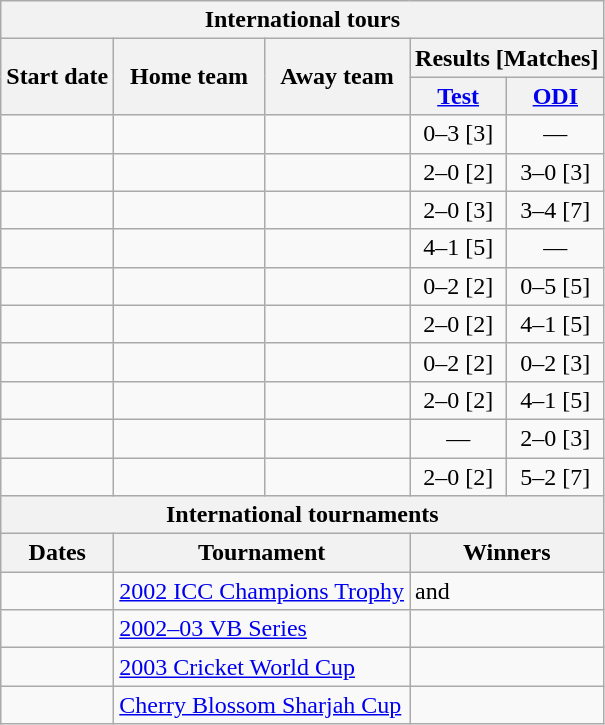<table class="wikitable sortable" style="text-align:center; white-space:nowrap">
<tr>
<th colspan=5>International tours</th>
</tr>
<tr>
<th rowspan=2>Start date</th>
<th rowspan=2>Home team</th>
<th rowspan=2>Away team</th>
<th colspan=2 class="unsortable">Results [Matches]</th>
</tr>
<tr>
<th width=50 class="unsortable"><a href='#'>Test</a></th>
<th width=50 class="unsortable"><a href='#'>ODI</a></th>
</tr>
<tr>
<td style="text-align:left"><a href='#'></a></td>
<td style="text-align:left"></td>
<td style="text-align:left"></td>
<td>0–3 [3]</td>
<td>—</td>
</tr>
<tr>
<td style="text-align:left"><a href='#'></a></td>
<td style="text-align:left"></td>
<td style="text-align:left"></td>
<td>2–0 [2]</td>
<td>3–0 [3]</td>
</tr>
<tr>
<td style="text-align:left"><a href='#'></a></td>
<td style="text-align:left"></td>
<td style="text-align:left"></td>
<td>2–0 [3]</td>
<td>3–4 [7]</td>
</tr>
<tr>
<td style="text-align:left"><a href='#'></a></td>
<td style="text-align:left"></td>
<td style="text-align:left"></td>
<td>4–1 [5]</td>
<td>—</td>
</tr>
<tr>
<td style="text-align:left"><a href='#'></a></td>
<td style="text-align:left"></td>
<td style="text-align:left"></td>
<td>0–2 [2]</td>
<td>0–5 [5]</td>
</tr>
<tr>
<td style="text-align:left"><a href='#'></a></td>
<td style="text-align:left"></td>
<td style="text-align:left"></td>
<td>2–0 [2]</td>
<td>4–1 [5]</td>
</tr>
<tr>
<td style="text-align:left"><a href='#'></a></td>
<td style="text-align:left"></td>
<td style="text-align:left"></td>
<td>0–2 [2]</td>
<td>0–2 [3]</td>
</tr>
<tr>
<td style="text-align:left"><a href='#'></a></td>
<td style="text-align:left"></td>
<td style="text-align:left"></td>
<td>2–0 [2]</td>
<td>4–1 [5]</td>
</tr>
<tr>
<td style="text-align:left"><a href='#'></a></td>
<td style="text-align:left"></td>
<td style="text-align:left"></td>
<td>—</td>
<td>2–0 [3]</td>
</tr>
<tr>
<td style="text-align:left"><a href='#'></a></td>
<td style="text-align:left"></td>
<td style="text-align:left"></td>
<td>2–0 [2]</td>
<td>5–2 [7]</td>
</tr>
<tr class="sortbottom">
<th colspan=5>International tournaments</th>
</tr>
<tr class="sortbottom">
<th>Dates</th>
<th colspan=2>Tournament</th>
<th colspan=2>Winners</th>
</tr>
<tr class="sortbottom">
<td style="text-align:left"><a href='#'></a></td>
<td style="text-align:left" colspan=2> <a href='#'>2002 ICC Champions Trophy</a></td>
<td style="text-align:left" colspan=2> and </td>
</tr>
<tr class="sortbottom">
<td style="text-align:left"><a href='#'></a></td>
<td style="text-align:left" colspan=2> <a href='#'>2002–03 VB Series</a></td>
<td style="text-align:left" colspan=2></td>
</tr>
<tr class="sortbottom">
<td style="text-align:left"><a href='#'></a></td>
<td style="text-align:left" colspan=2> <a href='#'>2003 Cricket World Cup</a></td>
<td style="text-align:left" colspan=2></td>
</tr>
<tr class="sortbottom">
<td style="text-align:left"><a href='#'></a></td>
<td style="text-align:left" colspan=2> <a href='#'>Cherry Blossom Sharjah Cup</a></td>
<td style="text-align:left" colspan=2></td>
</tr>
</table>
